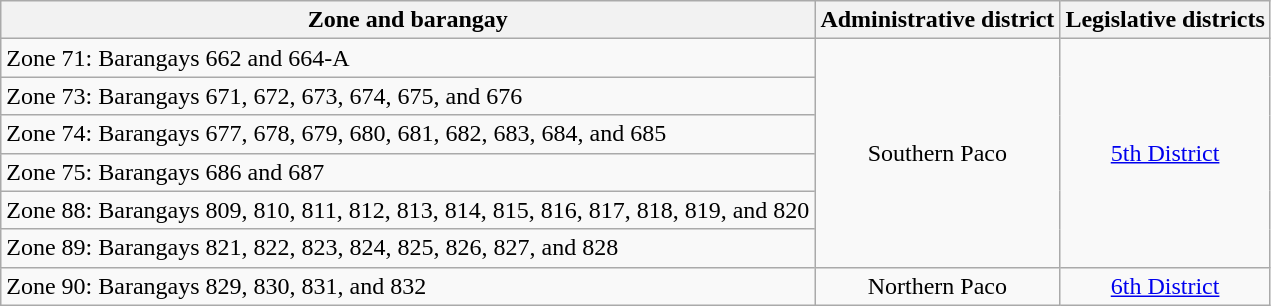<table class="wikitable">
<tr>
<th>Zone and barangay</th>
<th>Administrative district</th>
<th>Legislative districts</th>
</tr>
<tr>
<td>Zone 71: Barangays 662 and 664-A</td>
<td rowspan="6" style="text-align:center;">Southern Paco</td>
<td rowspan="6" style="text-align:center;"><a href='#'>5th District</a></td>
</tr>
<tr>
<td>Zone 73: Barangays 671, 672, 673, 674, 675, and 676</td>
</tr>
<tr>
<td>Zone 74: Barangays 677, 678, 679, 680, 681, 682, 683, 684, and 685</td>
</tr>
<tr>
<td>Zone 75: Barangays 686 and 687</td>
</tr>
<tr>
<td>Zone 88: Barangays 809, 810, 811, 812, 813, 814, 815, 816, 817, 818, 819, and 820</td>
</tr>
<tr>
<td>Zone 89: Barangays 821, 822, 823, 824, 825, 826, 827, and 828</td>
</tr>
<tr>
<td>Zone 90: Barangays 829, 830, 831, and 832</td>
<td style="text-align:center;">Northern Paco</td>
<td style="text-align:center;"><a href='#'>6th District</a></td>
</tr>
</table>
